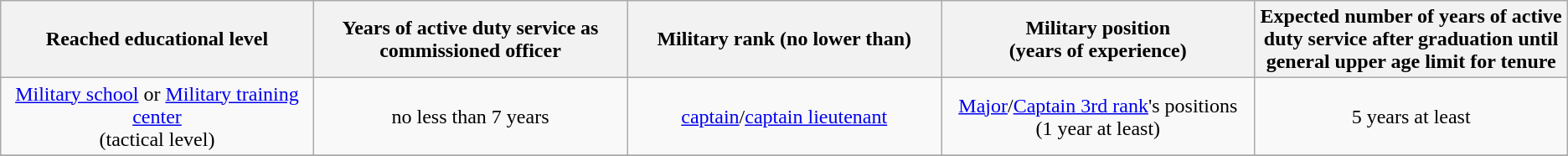<table class="wikitable">
<tr>
<th style="text-align: center; width: 250px;">Reached educational level</th>
<th style="text-align: center; width: 250px;">Years of active duty service as commissioned officer</th>
<th style="text-align: center; width: 250px;">Military rank (no lower than)</th>
<th style="text-align: center; width: 250px;">Military position<br>(years of experience)</th>
<th style="text-align: center; width: 250px;">Expected number of years of active duty service after graduation until general upper age limit for tenure</th>
</tr>
<tr>
<td style="text-align: center; width: 250px;"><a href='#'>Military school</a> or <a href='#'>Military training center</a><br>(tactical level)</td>
<td style="text-align: center; width: 250px;">no less than 7 years</td>
<td style="text-align: center; width: 250px;"><a href='#'>captain</a>/<a href='#'>captain lieutenant</a></td>
<td style="text-align: center; width: 250px;"><a href='#'>Major</a>/<a href='#'>Captain 3rd rank</a>'s positions<br>(1 year at least)</td>
<td style="text-align: center; width: 250px;">5 years at least</td>
</tr>
<tr>
</tr>
</table>
